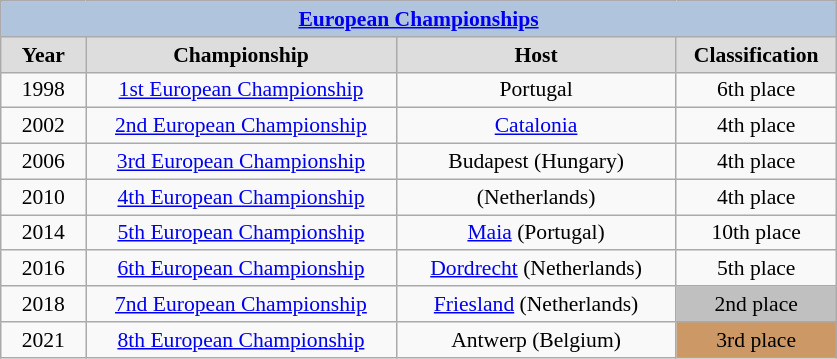<table class="wikitable" style=font-size:90%>
<tr align=center style="background:#B0C4DE;">
<td colspan=4><strong><a href='#'>European Championships</a></strong></td>
</tr>
<tr align=center bgcolor="#dddddd">
<td width=50><strong>Year</strong></td>
<td width=200><strong>Championship</strong></td>
<td width=180><strong>Host</strong></td>
<td width=100><strong>Classification</strong></td>
</tr>
<tr align=center>
<td>1998</td>
<td><a href='#'>1st European Championship</a></td>
<td>Portugal</td>
<td align="center">6th place</td>
</tr>
<tr align=center>
<td>2002</td>
<td><a href='#'>2nd European Championship</a></td>
<td><a href='#'>Catalonia</a></td>
<td align="center">4th place</td>
</tr>
<tr align=center>
<td>2006</td>
<td><a href='#'>3rd European Championship</a></td>
<td>Budapest (Hungary)</td>
<td align="center">4th place</td>
</tr>
<tr align=center>
<td>2010</td>
<td><a href='#'>4th European Championship</a></td>
<td>(Netherlands)</td>
<td align="center">4th place</td>
</tr>
<tr align=center>
<td>2014</td>
<td><a href='#'>5th European Championship</a></td>
<td><a href='#'>Maia</a> (Portugal)</td>
<td align="center">10th place</td>
</tr>
<tr align=center>
<td>2016</td>
<td><a href='#'>6th European Championship</a></td>
<td><a href='#'>Dordrecht</a> (Netherlands)</td>
<td align="center">5th place</td>
</tr>
<tr align=center>
<td>2018</td>
<td><a href='#'>7nd European Championship</a></td>
<td><a href='#'>Friesland</a> (Netherlands)</td>
<td bgcolor="silver" align="center"> 2nd place</td>
</tr>
<tr align=center>
<td>2021</td>
<td><a href='#'>8th European Championship</a></td>
<td>Antwerp (Belgium)</td>
<td bgcolor="#CC9966" align="center"> 3rd place</td>
</tr>
</table>
